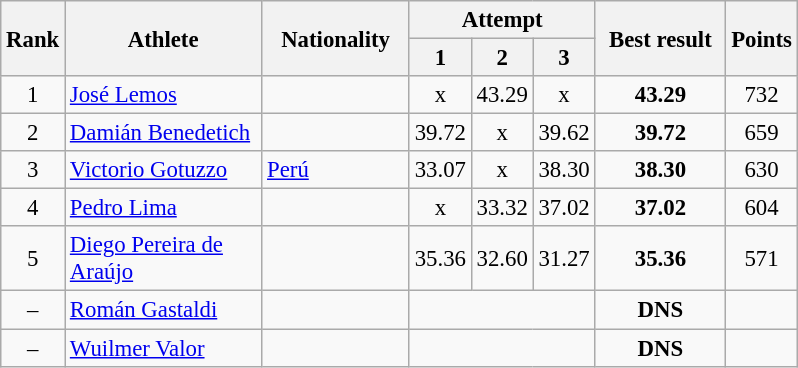<table class="wikitable"  style="width:35em; font-size:95%; text-align:center;">
<tr>
<th rowspan=2>Rank</th>
<th rowspan="2" style="width:150px;">Athlete</th>
<th rowspan="2" style="width:100px;">Nationality</th>
<th colspan="3" style="width:150px;">Attempt</th>
<th rowspan="2" style="width:100px;">Best result</th>
<th rowspan=2>Points</th>
</tr>
<tr>
<th>1</th>
<th>2</th>
<th>3</th>
</tr>
<tr>
<td>1</td>
<td align=left><a href='#'>José Lemos</a></td>
<td align=left></td>
<td>x</td>
<td>43.29</td>
<td>x</td>
<td><strong>43.29</strong></td>
<td>732</td>
</tr>
<tr>
<td>2</td>
<td align=left><a href='#'>Damián Benedetich</a></td>
<td align=left></td>
<td>39.72</td>
<td>x</td>
<td>39.62</td>
<td><strong>39.72</strong></td>
<td>659</td>
</tr>
<tr>
<td>3</td>
<td align=left><a href='#'>Victorio Gotuzzo</a></td>
<td align=left> <a href='#'>Perú</a></td>
<td>33.07</td>
<td>x</td>
<td>38.30</td>
<td><strong>38.30</strong></td>
<td>630</td>
</tr>
<tr>
<td>4</td>
<td align=left><a href='#'>Pedro Lima</a></td>
<td align=left></td>
<td>x</td>
<td>33.32</td>
<td>37.02</td>
<td><strong>37.02</strong></td>
<td>604</td>
</tr>
<tr>
<td>5</td>
<td align=left><a href='#'>Diego Pereira de Araújo</a></td>
<td align=left></td>
<td>35.36</td>
<td>32.60</td>
<td>31.27</td>
<td><strong>35.36</strong></td>
<td>571</td>
</tr>
<tr>
<td>–</td>
<td align=left><a href='#'>Román Gastaldi</a></td>
<td align=left></td>
<td colspan=3></td>
<td><strong>DNS</strong></td>
<td></td>
</tr>
<tr>
<td>–</td>
<td align=left><a href='#'>Wuilmer Valor</a></td>
<td align=left></td>
<td colspan=3></td>
<td><strong>DNS</strong></td>
<td></td>
</tr>
</table>
